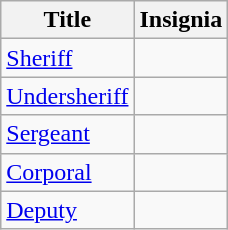<table class="wikitable">
<tr>
<th>Title</th>
<th>Insignia</th>
</tr>
<tr>
<td><a href='#'>Sheriff</a></td>
<td></td>
</tr>
<tr>
<td><a href='#'>Undersheriff</a></td>
<td></td>
</tr>
<tr>
<td><a href='#'>Sergeant</a></td>
<td></td>
</tr>
<tr>
<td><a href='#'>Corporal</a></td>
<td></td>
</tr>
<tr>
<td><a href='#'>Deputy</a></td>
</tr>
</table>
